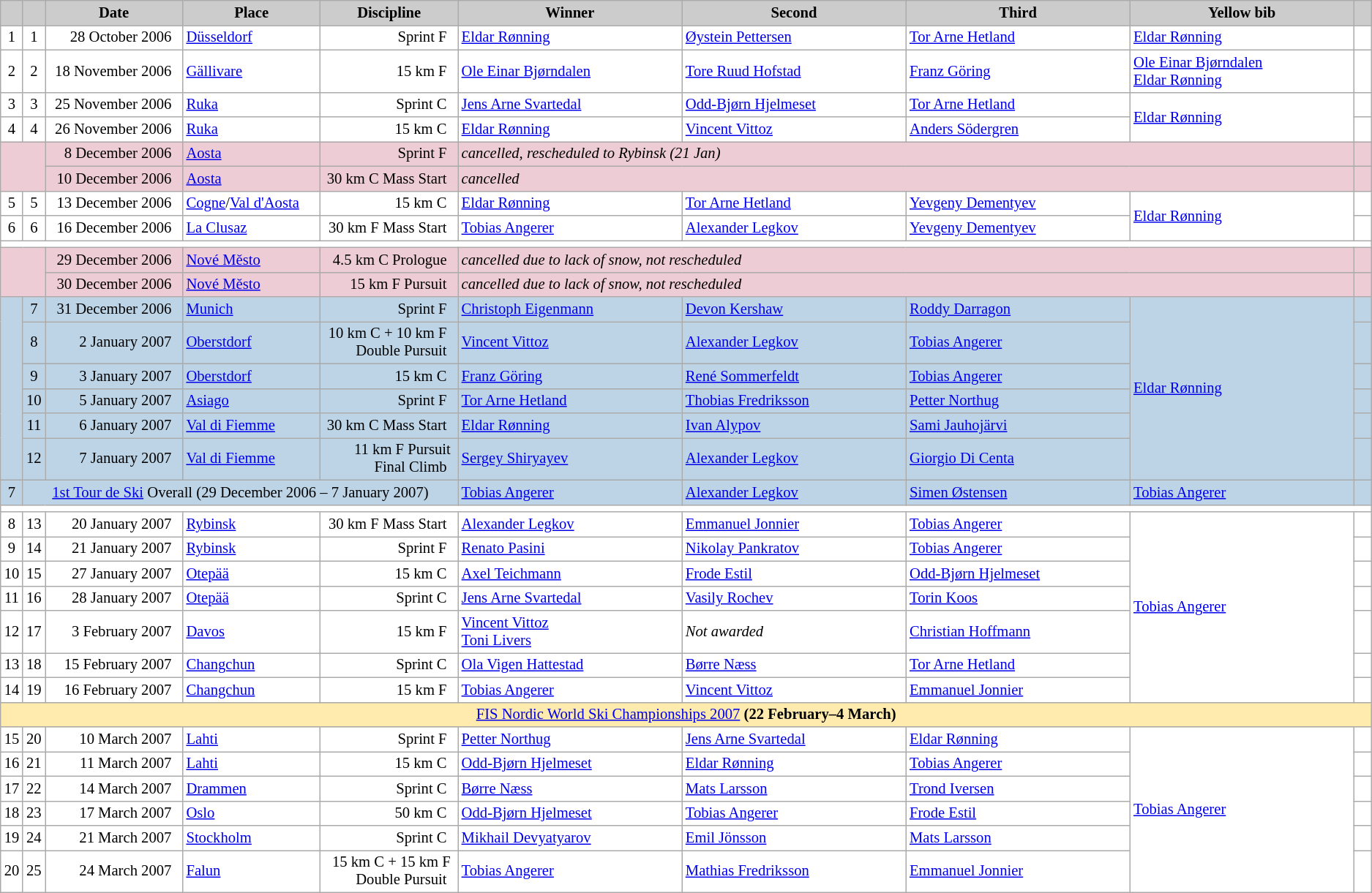<table class="wikitable plainrowheaders" style="background:#fff; font-size:86%; line-height:16px; border:grey solid 1px; border-collapse:collapse;">
<tr style="background:#ccc; text-align:center;">
<th scope="col" style="background:#ccc; width=20 px;"></th>
<th scope="col" style="background:#ccc; width=30 px;"></th>
<th scope="col" style="background:#ccc; width:120px;">Date</th>
<th scope="col" style="background:#ccc; width:120px;">Place</th>
<th scope="col" style="background:#ccc; width:120px;">Discipline</th>
<th scope="col" style="background:#ccc; width:200px;">Winner</th>
<th scope="col" style="background:#ccc; width:200px;">Second</th>
<th scope="col" style="background:#ccc; width:200px;">Third</th>
<th scope="col" style="background:#ccc; width:200px;">Yellow bib</th>
<th scope="col" style="background:#ccc; width:10px;"></th>
</tr>
<tr>
<td align=center>1</td>
<td align=center>1</td>
<td align=right>28 October 2006  </td>
<td> <a href='#'>Düsseldorf</a></td>
<td align=right>Sprint F  </td>
<td> <a href='#'>Eldar Rønning</a></td>
<td> <a href='#'>Øystein Pettersen</a></td>
<td> <a href='#'>Tor Arne Hetland</a></td>
<td> <a href='#'>Eldar Rønning</a></td>
<td></td>
</tr>
<tr>
<td align=center>2</td>
<td align=center>2</td>
<td align=right>18 November 2006  </td>
<td> <a href='#'>Gällivare</a></td>
<td align=right>15 km F  </td>
<td> <a href='#'>Ole Einar Bjørndalen</a></td>
<td> <a href='#'>Tore Ruud Hofstad</a></td>
<td> <a href='#'>Franz Göring</a></td>
<td> <a href='#'>Ole Einar Bjørndalen</a><br> <a href='#'>Eldar Rønning</a></td>
<td></td>
</tr>
<tr>
<td align=center>3</td>
<td align=center>3</td>
<td align=right>25 November 2006  </td>
<td> <a href='#'>Ruka</a></td>
<td align=right>Sprint C  </td>
<td> <a href='#'>Jens Arne Svartedal</a></td>
<td> <a href='#'>Odd-Bjørn Hjelmeset</a></td>
<td> <a href='#'>Tor Arne Hetland</a></td>
<td rowspan=2> <a href='#'>Eldar Rønning</a></td>
<td></td>
</tr>
<tr>
<td align=center>4</td>
<td align=center>4</td>
<td align=right>26 November 2006  </td>
<td> <a href='#'>Ruka</a></td>
<td align=right>15 km C  </td>
<td> <a href='#'>Eldar Rønning</a></td>
<td> <a href='#'>Vincent Vittoz</a></td>
<td> <a href='#'>Anders Södergren</a></td>
<td></td>
</tr>
<tr bgcolor=#EDCCD5>
<td colspan=2 rowspan=2></td>
<td align=right>8 December 2006  </td>
<td> <a href='#'>Aosta</a></td>
<td align=right>Sprint F  </td>
<td colspan=4><em>cancelled, rescheduled to Rybinsk (21 Jan)</em></td>
<td></td>
</tr>
<tr bgcolor=#EDCCD5>
<td align=right>10 December 2006  </td>
<td> <a href='#'>Aosta</a></td>
<td align=right>30 km C Mass Start  </td>
<td colspan=4><em>cancelled</em></td>
<td></td>
</tr>
<tr>
<td align=center>5</td>
<td align=center>5</td>
<td align=right>13 December 2006  </td>
<td> <a href='#'>Cogne</a>/<a href='#'>Val d'Aosta</a></td>
<td align=right>15 km C  </td>
<td> <a href='#'>Eldar Rønning</a></td>
<td> <a href='#'>Tor Arne Hetland</a></td>
<td> <a href='#'>Yevgeny Dementyev</a></td>
<td rowspan=2> <a href='#'>Eldar Rønning</a></td>
<td></td>
</tr>
<tr>
<td align=center>6</td>
<td align=center>6</td>
<td align=right>16 December 2006  </td>
<td> <a href='#'>La Clusaz</a></td>
<td align=right>30 km F Mass Start  </td>
<td> <a href='#'>Tobias Angerer</a></td>
<td> <a href='#'>Alexander Legkov</a></td>
<td> <a href='#'>Yevgeny Dementyev</a></td>
<td></td>
</tr>
<tr>
<td colspan=10></td>
</tr>
<tr bgcolor=#EDCCD5>
<td colspan=2 rowspan=2></td>
<td align=right>29 December 2006  </td>
<td> <a href='#'>Nové Město</a></td>
<td align=right>4.5 km C Prologue  </td>
<td colspan=4><em>cancelled due to lack of snow, not rescheduled</em></td>
<td></td>
</tr>
<tr bgcolor=#EDCCD5>
<td align=right>30 December 2006  </td>
<td> <a href='#'>Nové Město</a></td>
<td align=right>15 km F Pursuit  </td>
<td colspan=4><em>cancelled due to lack of snow, not rescheduled</em></td>
<td></td>
</tr>
<tr bgcolor=#BCD4E6>
<td align=center rowspan=6></td>
<td align=center>7</td>
<td align=right>31 December 2006  </td>
<td> <a href='#'>Munich</a></td>
<td align=right>Sprint F  </td>
<td> <a href='#'>Christoph Eigenmann</a></td>
<td> <a href='#'>Devon Kershaw</a></td>
<td> <a href='#'>Roddy Darragon</a></td>
<td rowspan=6> <a href='#'>Eldar Rønning</a></td>
<td></td>
</tr>
<tr bgcolor=#BCD4E6>
<td align=center>8</td>
<td align=right>2 January 2007  </td>
<td> <a href='#'>Oberstdorf</a></td>
<td align=right>10 km C + 10 km F  <br>Double Pursuit  </td>
<td> <a href='#'>Vincent Vittoz</a></td>
<td> <a href='#'>Alexander Legkov</a></td>
<td> <a href='#'>Tobias Angerer</a></td>
<td></td>
</tr>
<tr bgcolor=#BCD4E6>
<td align=center>9</td>
<td align=right>3 January 2007  </td>
<td> <a href='#'>Oberstdorf</a></td>
<td align=right>15 km C  </td>
<td> <a href='#'>Franz Göring</a></td>
<td> <a href='#'>René Sommerfeldt</a></td>
<td> <a href='#'>Tobias Angerer</a></td>
<td></td>
</tr>
<tr bgcolor=#BCD4E6>
<td align=center>10</td>
<td align=right>5 January 2007  </td>
<td> <a href='#'>Asiago</a></td>
<td align=right>Sprint F  </td>
<td> <a href='#'>Tor Arne Hetland</a></td>
<td> <a href='#'>Thobias Fredriksson</a></td>
<td> <a href='#'>Petter Northug</a></td>
<td></td>
</tr>
<tr bgcolor=#BCD4E6>
<td align=center>11</td>
<td align=right>6 January 2007  </td>
<td> <a href='#'>Val di Fiemme</a></td>
<td align=right>30 km C Mass Start  </td>
<td> <a href='#'>Eldar Rønning</a></td>
<td> <a href='#'>Ivan Alypov</a></td>
<td> <a href='#'>Sami Jauhojärvi</a></td>
<td></td>
</tr>
<tr bgcolor=#BCD4E6>
<td align=center>12</td>
<td align=right>7 January 2007  </td>
<td> <a href='#'>Val di Fiemme</a></td>
<td align=right>11 km F Pursuit <br>Final Climb  </td>
<td> <a href='#'>Sergey Shiryayev</a></td>
<td> <a href='#'>Alexander Legkov</a></td>
<td> <a href='#'>Giorgio Di Centa</a></td>
<td></td>
</tr>
<tr bgcolor=#BCD4E6>
<td align=center>7</td>
<td colspan=4 align=center><a href='#'>1st Tour de Ski</a> Overall (29 December 2006 – 7 January 2007)</td>
<td> <a href='#'>Tobias Angerer</a></td>
<td> <a href='#'>Alexander Legkov</a></td>
<td> <a href='#'>Simen Østensen</a></td>
<td> <a href='#'>Tobias Angerer</a></td>
<td></td>
</tr>
<tr>
<td colspan=10></td>
</tr>
<tr>
<td align=center>8</td>
<td align=center>13</td>
<td align=right>20 January 2007  </td>
<td> <a href='#'>Rybinsk</a></td>
<td align=right>30 km F Mass Start  </td>
<td> <a href='#'>Alexander Legkov</a></td>
<td> <a href='#'>Emmanuel Jonnier</a></td>
<td> <a href='#'>Tobias Angerer</a></td>
<td rowspan=7> <a href='#'>Tobias Angerer</a></td>
<td></td>
</tr>
<tr>
<td align=center>9</td>
<td align=center>14</td>
<td align=right>21 January 2007  </td>
<td> <a href='#'>Rybinsk</a></td>
<td align=right>Sprint F  </td>
<td> <a href='#'>Renato Pasini</a></td>
<td> <a href='#'>Nikolay Pankratov</a></td>
<td> <a href='#'>Tobias Angerer</a></td>
<td></td>
</tr>
<tr>
<td align=center>10</td>
<td align=center>15</td>
<td align=right>27 January 2007  </td>
<td> <a href='#'>Otepää</a></td>
<td align=right>15 km C  </td>
<td> <a href='#'>Axel Teichmann</a></td>
<td> <a href='#'>Frode Estil</a></td>
<td> <a href='#'>Odd-Bjørn Hjelmeset</a></td>
<td></td>
</tr>
<tr>
<td align=center>11</td>
<td align=center>16</td>
<td align=right>28 January 2007  </td>
<td> <a href='#'>Otepää</a></td>
<td align=right>Sprint C  </td>
<td> <a href='#'>Jens Arne Svartedal</a></td>
<td> <a href='#'>Vasily Rochev</a></td>
<td> <a href='#'>Torin Koos</a></td>
<td></td>
</tr>
<tr>
<td align=center>12</td>
<td align=center>17</td>
<td align=right>3 February 2007  </td>
<td> <a href='#'>Davos</a></td>
<td align=right>15 km F  </td>
<td> <a href='#'>Vincent Vittoz</a><br> <a href='#'>Toni Livers</a></td>
<td><em>Not awarded</em></td>
<td> <a href='#'>Christian Hoffmann</a></td>
<td></td>
</tr>
<tr>
<td align=center>13</td>
<td align=center>18</td>
<td align=right>15 February 2007  </td>
<td> <a href='#'>Changchun</a></td>
<td align=right>Sprint C  </td>
<td> <a href='#'>Ola Vigen Hattestad</a></td>
<td> <a href='#'>Børre Næss</a></td>
<td> <a href='#'>Tor Arne Hetland</a></td>
<td></td>
</tr>
<tr>
<td align=center>14</td>
<td align=center>19</td>
<td align=right>16 February 2007  </td>
<td> <a href='#'>Changchun</a></td>
<td align=right>15 km F  </td>
<td> <a href='#'>Tobias Angerer</a></td>
<td> <a href='#'>Vincent Vittoz</a></td>
<td> <a href='#'>Emmanuel Jonnier</a></td>
<td></td>
</tr>
<tr style="background:#FFEBAD">
<td colspan=10  align="center"><a href='#'>FIS Nordic World Ski Championships 2007</a> <strong>(22 February–4 March)</strong></td>
</tr>
<tr>
<td align=center>15</td>
<td align=center>20</td>
<td align=right>10 March 2007  </td>
<td> <a href='#'>Lahti</a></td>
<td align=right>Sprint F  </td>
<td> <a href='#'>Petter Northug</a></td>
<td> <a href='#'>Jens Arne Svartedal</a></td>
<td> <a href='#'>Eldar Rønning</a></td>
<td rowspan=6> <a href='#'>Tobias Angerer</a></td>
<td></td>
</tr>
<tr>
<td align=center>16</td>
<td align=center>21</td>
<td align=right>11 March 2007  </td>
<td> <a href='#'>Lahti</a></td>
<td align=right>15 km C  </td>
<td> <a href='#'>Odd-Bjørn Hjelmeset</a></td>
<td> <a href='#'>Eldar Rønning</a></td>
<td> <a href='#'>Tobias Angerer</a></td>
<td></td>
</tr>
<tr>
<td align=center>17</td>
<td align=center>22</td>
<td align=right>14 March 2007  </td>
<td> <a href='#'>Drammen</a></td>
<td align=right>Sprint C  </td>
<td> <a href='#'>Børre Næss</a></td>
<td> <a href='#'>Mats Larsson</a></td>
<td> <a href='#'>Trond Iversen</a></td>
<td></td>
</tr>
<tr>
<td align=center>18</td>
<td align=center>23</td>
<td align=right>17 March 2007  </td>
<td> <a href='#'>Oslo</a></td>
<td align=right>50 km C  </td>
<td> <a href='#'>Odd-Bjørn Hjelmeset</a></td>
<td> <a href='#'>Tobias Angerer</a></td>
<td> <a href='#'>Frode Estil</a></td>
<td></td>
</tr>
<tr>
<td align=center>19</td>
<td align=center>24</td>
<td align=right>21 March 2007  </td>
<td> <a href='#'>Stockholm</a></td>
<td align=right>Sprint C  </td>
<td> <a href='#'>Mikhail Devyatyarov</a></td>
<td> <a href='#'>Emil Jönsson</a></td>
<td> <a href='#'>Mats Larsson</a></td>
<td></td>
</tr>
<tr>
<td align=center>20</td>
<td align=center>25</td>
<td align=right>24 March 2007  </td>
<td> <a href='#'>Falun</a></td>
<td align=right>15 km C + 15 km F <br>Double Pursuit  </td>
<td> <a href='#'>Tobias Angerer</a></td>
<td> <a href='#'>Mathias Fredriksson</a></td>
<td> <a href='#'>Emmanuel Jonnier</a></td>
<td></td>
</tr>
</table>
